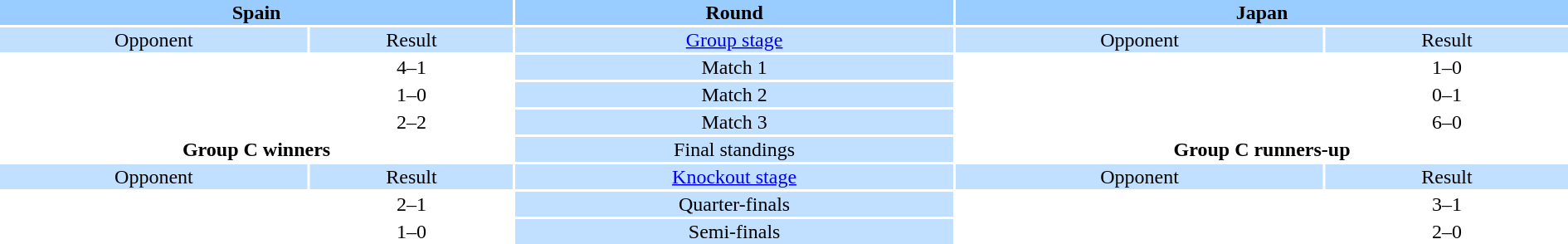<table style="width:100%;text-align:center">
<tr style="vertical-align:top;background:#9cf">
<th colspan=2 style="width:1*">Spain</th>
<th>Round</th>
<th colspan=2 style="width:1*">Japan</th>
</tr>
<tr style="vertical-align:top;background:#c1e0ff">
<td>Opponent</td>
<td>Result</td>
<td><a href='#'>Group stage</a></td>
<td>Opponent</td>
<td>Result</td>
</tr>
<tr>
<td align=left></td>
<td>4–1</td>
<td style="background:#c1e0ff">Match 1</td>
<td align=left></td>
<td>1–0</td>
</tr>
<tr>
<td align=left></td>
<td>1–0</td>
<td style="background:#c1e0ff">Match 2</td>
<td align=left></td>
<td>0–1</td>
</tr>
<tr>
<td align=left></td>
<td>2–2</td>
<td style="background:#c1e0ff">Match 3</td>
<td align=left></td>
<td>6–0</td>
</tr>
<tr>
<td colspan="2" style="text-align:center"><strong>Group C winners</strong><br></td>
<td style="background:#c1e0ff">Final standings</td>
<td colspan="2" style="text-align:center"><strong>Group C runners-up</strong><br></td>
</tr>
<tr style="vertical-align:top;background:#c1e0ff">
<td>Opponent</td>
<td>Result</td>
<td><a href='#'>Knockout stage</a></td>
<td>Opponent</td>
<td>Result</td>
</tr>
<tr>
<td align=left></td>
<td>2–1</td>
<td style="background:#c1e0ff">Quarter-finals</td>
<td align=left></td>
<td>3–1</td>
</tr>
<tr>
<td align=left></td>
<td>1–0</td>
<td style="background:#c1e0ff">Semi-finals</td>
<td align=left></td>
<td>2–0</td>
</tr>
</table>
